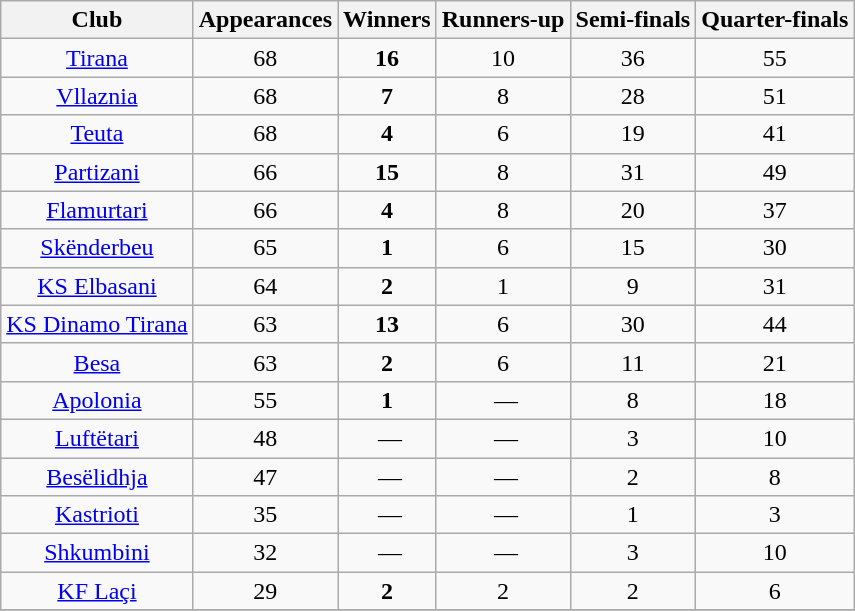<table class="wikitable sortable" style="text-align:center;">
<tr>
<th>Club</th>
<th>Appearances</th>
<th>Winners</th>
<th>Runners-up</th>
<th>Semi-finals</th>
<th>Quarter-finals</th>
</tr>
<tr>
<td><a href='#'>Tirana</a></td>
<td>68</td>
<td><strong>16</strong></td>
<td>10</td>
<td>36</td>
<td>55</td>
</tr>
<tr>
<td><a href='#'>Vllaznia</a></td>
<td>68</td>
<td><strong>7</strong></td>
<td>8</td>
<td>28</td>
<td>51</td>
</tr>
<tr>
<td><a href='#'>Teuta</a></td>
<td>68</td>
<td><strong>4</strong></td>
<td>6</td>
<td>19</td>
<td>41</td>
</tr>
<tr>
<td><a href='#'>Partizani</a></td>
<td>66</td>
<td><strong>15</strong></td>
<td>8</td>
<td>31</td>
<td>49</td>
</tr>
<tr>
<td><a href='#'>Flamurtari</a></td>
<td>66</td>
<td><strong>4</strong></td>
<td>8</td>
<td>20</td>
<td>37</td>
</tr>
<tr>
<td><a href='#'>Skënderbeu</a></td>
<td>65</td>
<td><strong>1</strong></td>
<td>6</td>
<td>15</td>
<td>30</td>
</tr>
<tr>
<td><a href='#'>KS Elbasani</a></td>
<td>64</td>
<td><strong>2</strong></td>
<td>1</td>
<td>9</td>
<td>31</td>
</tr>
<tr>
<td><a href='#'>KS Dinamo Tirana</a></td>
<td>63</td>
<td><strong>13</strong></td>
<td>6</td>
<td>30</td>
<td>44</td>
</tr>
<tr>
<td><a href='#'>Besa</a></td>
<td>63</td>
<td><strong>2</strong></td>
<td>6</td>
<td>11</td>
<td>21</td>
</tr>
<tr>
<td><a href='#'>Apolonia</a></td>
<td>55</td>
<td><strong>1</strong></td>
<td> —</td>
<td>8</td>
<td>18</td>
</tr>
<tr>
<td><a href='#'>Luftëtari</a></td>
<td>48</td>
<td> —</td>
<td> —</td>
<td>3</td>
<td>10</td>
</tr>
<tr>
<td><a href='#'>Besëlidhja</a></td>
<td>47</td>
<td> —</td>
<td> —</td>
<td>2</td>
<td>8</td>
</tr>
<tr>
<td><a href='#'>Kastrioti</a></td>
<td>35</td>
<td> —</td>
<td> —</td>
<td>1</td>
<td>3</td>
</tr>
<tr>
<td><a href='#'>Shkumbini</a></td>
<td>32</td>
<td> —</td>
<td> —</td>
<td>3</td>
<td>10</td>
</tr>
<tr>
<td><a href='#'>KF Laçi</a></td>
<td>29</td>
<td><strong>2</strong></td>
<td>2</td>
<td>2</td>
<td>6</td>
</tr>
<tr>
</tr>
</table>
